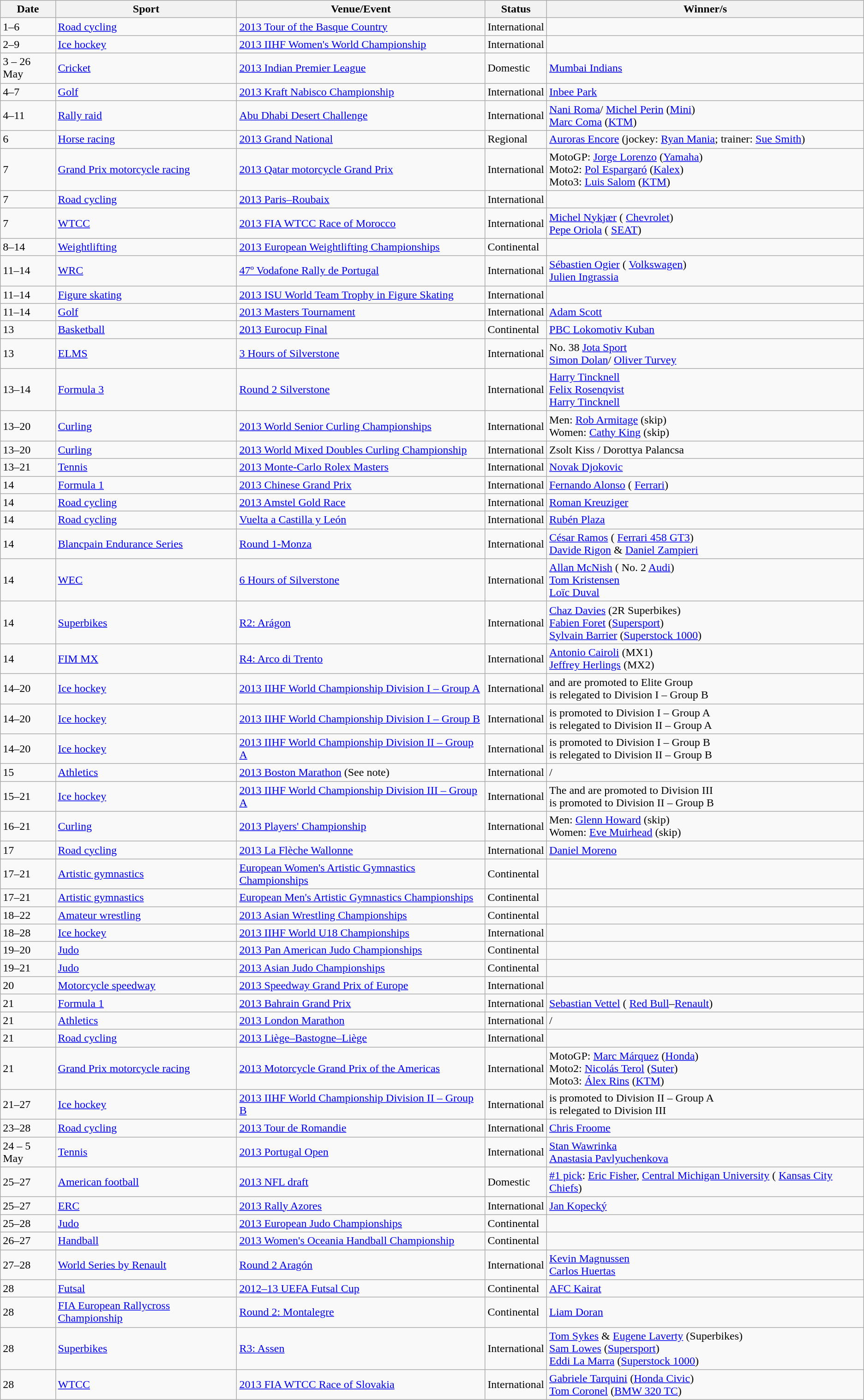<table class="wikitable sortable">
<tr>
<th>Date</th>
<th>Sport</th>
<th>Venue/Event</th>
<th>Status</th>
<th>Winner/s</th>
</tr>
<tr>
<td>1–6</td>
<td><a href='#'>Road cycling</a></td>
<td> <a href='#'>2013 Tour of the Basque Country</a></td>
<td>International</td>
<td></td>
</tr>
<tr>
<td>2–9</td>
<td><a href='#'>Ice hockey</a></td>
<td> <a href='#'>2013 IIHF Women's World Championship</a></td>
<td>International</td>
<td></td>
</tr>
<tr>
<td>3 – 26 May</td>
<td><a href='#'>Cricket</a></td>
<td> <a href='#'>2013 Indian Premier League</a></td>
<td>Domestic</td>
<td><a href='#'>Mumbai Indians</a></td>
</tr>
<tr>
<td>4–7</td>
<td><a href='#'>Golf</a></td>
<td> <a href='#'>2013 Kraft Nabisco Championship</a></td>
<td>International</td>
<td> <a href='#'>Inbee Park</a></td>
</tr>
<tr>
<td>4–11</td>
<td><a href='#'>Rally raid</a></td>
<td> <a href='#'>Abu Dhabi Desert Challenge</a></td>
<td>International</td>
<td> <a href='#'>Nani Roma</a>/ <a href='#'>Michel Perin</a> (<a href='#'>Mini</a>)<br> <a href='#'>Marc Coma</a> (<a href='#'>KTM</a>)</td>
</tr>
<tr>
<td>6</td>
<td><a href='#'>Horse racing</a></td>
<td> <a href='#'>2013 Grand National</a></td>
<td>Regional</td>
<td> <a href='#'>Auroras Encore</a> (jockey:  <a href='#'>Ryan Mania</a>; trainer:  <a href='#'>Sue Smith</a>)</td>
</tr>
<tr>
<td>7</td>
<td><a href='#'>Grand Prix motorcycle racing</a></td>
<td> <a href='#'>2013 Qatar motorcycle Grand Prix</a></td>
<td>International</td>
<td>MotoGP:  <a href='#'>Jorge Lorenzo</a> (<a href='#'>Yamaha</a>)<br>Moto2:  <a href='#'>Pol Espargaró</a> (<a href='#'>Kalex</a>)<br> Moto3:  <a href='#'>Luis Salom</a> (<a href='#'>KTM</a>)</td>
</tr>
<tr>
<td>7</td>
<td><a href='#'>Road cycling</a></td>
<td> <a href='#'>2013 Paris–Roubaix</a></td>
<td>International</td>
<td></td>
</tr>
<tr>
<td>7</td>
<td><a href='#'>WTCC</a></td>
<td> <a href='#'>2013 FIA WTCC Race of Morocco</a></td>
<td>International</td>
<td> <a href='#'>Michel Nykjær</a> ( <a href='#'>Chevrolet</a>)<br> <a href='#'>Pepe Oriola</a> ( <a href='#'>SEAT</a>)</td>
</tr>
<tr>
<td>8–14</td>
<td><a href='#'>Weightlifting</a></td>
<td> <a href='#'>2013 European Weightlifting Championships</a></td>
<td>Continental</td>
<td></td>
</tr>
<tr>
<td>11–14</td>
<td><a href='#'>WRC</a></td>
<td> <a href='#'>47º Vodafone Rally de Portugal</a></td>
<td>International</td>
<td> <a href='#'>Sébastien Ogier</a> ( <a href='#'>Volkswagen</a>)<br> <a href='#'>Julien Ingrassia</a></td>
</tr>
<tr>
<td>11–14</td>
<td><a href='#'>Figure skating</a></td>
<td> <a href='#'>2013 ISU World Team Trophy in Figure Skating</a></td>
<td>International</td>
<td></td>
</tr>
<tr>
<td>11–14</td>
<td><a href='#'>Golf</a></td>
<td> <a href='#'>2013 Masters Tournament</a></td>
<td>International</td>
<td> <a href='#'>Adam Scott</a></td>
</tr>
<tr>
<td>13</td>
<td><a href='#'>Basketball</a></td>
<td> <a href='#'>2013 Eurocup Final</a></td>
<td>Continental</td>
<td> <a href='#'>PBC Lokomotiv Kuban</a></td>
</tr>
<tr>
<td>13</td>
<td><a href='#'>ELMS</a></td>
<td> <a href='#'>3 Hours of Silverstone</a></td>
<td>International</td>
<td> No. 38 <a href='#'>Jota Sport</a><br> <a href='#'>Simon Dolan</a>/ <a href='#'>Oliver Turvey</a></td>
</tr>
<tr>
<td>13–14</td>
<td><a href='#'>Formula 3</a></td>
<td> <a href='#'>Round 2 Silverstone</a></td>
<td>International</td>
<td> <a href='#'>Harry Tincknell</a><br> <a href='#'>Felix Rosenqvist</a><br> <a href='#'>Harry Tincknell</a></td>
</tr>
<tr>
<td>13–20</td>
<td><a href='#'>Curling</a></td>
<td> <a href='#'>2013 World Senior Curling Championships</a></td>
<td>International</td>
<td>Men:  <a href='#'>Rob Armitage</a> (skip)<br>Women:  <a href='#'>Cathy King</a> (skip)</td>
</tr>
<tr>
<td>13–20</td>
<td><a href='#'>Curling</a></td>
<td> <a href='#'>2013 World Mixed Doubles Curling Championship</a></td>
<td>International</td>
<td> Zsolt Kiss / Dorottya Palancsa</td>
</tr>
<tr>
<td>13–21</td>
<td><a href='#'>Tennis</a></td>
<td> <a href='#'>2013 Monte-Carlo Rolex Masters</a></td>
<td>International</td>
<td> <a href='#'>Novak Djokovic</a></td>
</tr>
<tr>
<td>14</td>
<td><a href='#'>Formula 1</a></td>
<td> <a href='#'>2013 Chinese Grand Prix</a></td>
<td>International</td>
<td> <a href='#'>Fernando Alonso</a> ( <a href='#'>Ferrari</a>)</td>
</tr>
<tr>
<td>14</td>
<td><a href='#'>Road cycling</a></td>
<td> <a href='#'>2013 Amstel Gold Race</a></td>
<td>International</td>
<td> <a href='#'>Roman Kreuziger</a></td>
</tr>
<tr>
<td>14</td>
<td><a href='#'>Road cycling</a></td>
<td> <a href='#'>Vuelta a Castilla y León</a></td>
<td>International</td>
<td> <a href='#'>Rubén Plaza</a></td>
</tr>
<tr>
<td>14</td>
<td><a href='#'>Blancpain Endurance Series</a></td>
<td> <a href='#'>Round 1-Monza</a></td>
<td>International</td>
<td> <a href='#'>César Ramos</a> ( <a href='#'>Ferrari 458 GT3</a>)<br> <a href='#'>Davide Rigon</a> &  <a href='#'>Daniel Zampieri</a></td>
</tr>
<tr>
<td>14</td>
<td><a href='#'>WEC</a></td>
<td> <a href='#'>6 Hours of Silverstone</a></td>
<td>International</td>
<td> <a href='#'>Allan McNish</a> ( No. 2 <a href='#'>Audi</a>)<br> <a href='#'>Tom Kristensen</a><br> <a href='#'>Loïc Duval</a></td>
</tr>
<tr>
<td>14</td>
<td><a href='#'>Superbikes</a></td>
<td> <a href='#'>R2: Arágon</a></td>
<td>International</td>
<td> <a href='#'>Chaz Davies</a> (2R Superbikes)<br> <a href='#'>Fabien Foret</a> (<a href='#'>Supersport</a>)<br> <a href='#'>Sylvain Barrier</a> (<a href='#'>Superstock 1000</a>)</td>
</tr>
<tr>
<td>14</td>
<td><a href='#'>FIM MX</a></td>
<td> <a href='#'>R4: Arco di Trento</a></td>
<td>International</td>
<td> <a href='#'>Antonio Cairoli</a> (MX1)<br> <a href='#'>Jeffrey Herlings</a> (MX2)</td>
</tr>
<tr>
<td>14–20</td>
<td><a href='#'>Ice hockey</a></td>
<td> <a href='#'>2013 IIHF World Championship Division I – Group A</a></td>
<td>International</td>
<td> and  are promoted to Elite Group<br> is relegated to Division I – Group B</td>
</tr>
<tr>
<td>14–20</td>
<td><a href='#'>Ice hockey</a></td>
<td> <a href='#'>2013 IIHF World Championship Division I – Group B</a></td>
<td>International</td>
<td> is promoted to Division I – Group A<br> is relegated to Division II – Group A</td>
</tr>
<tr>
<td>14–20</td>
<td><a href='#'>Ice hockey</a></td>
<td> <a href='#'>2013 IIHF World Championship Division II – Group A</a></td>
<td>International</td>
<td> is promoted to Division I – Group B<br> is relegated to Division II – Group B</td>
</tr>
<tr>
<td>15</td>
<td><a href='#'>Athletics</a></td>
<td> <a href='#'>2013 Boston Marathon</a> (See note)</td>
<td>International</td>
<td>/</td>
</tr>
<tr>
<td>15–21</td>
<td><a href='#'>Ice hockey</a></td>
<td> <a href='#'>2013 IIHF World Championship Division III – Group A</a></td>
<td>International</td>
<td>The  and  are promoted to Division III<br> is promoted to Division II – Group B</td>
</tr>
<tr>
<td>16–21</td>
<td><a href='#'>Curling</a></td>
<td> <a href='#'>2013 Players' Championship</a></td>
<td>International</td>
<td>Men:  <a href='#'>Glenn Howard</a> (skip)<br>Women:  <a href='#'>Eve Muirhead</a> (skip)</td>
</tr>
<tr>
<td>17</td>
<td><a href='#'>Road cycling</a></td>
<td> <a href='#'>2013 La Flèche Wallonne</a></td>
<td>International</td>
<td> <a href='#'>Daniel Moreno</a></td>
</tr>
<tr>
<td>17–21</td>
<td><a href='#'>Artistic gymnastics</a></td>
<td> <a href='#'>European Women's Artistic Gymnastics Championships</a></td>
<td>Continental</td>
<td></td>
</tr>
<tr>
<td>17–21</td>
<td><a href='#'>Artistic gymnastics</a></td>
<td> <a href='#'>European Men's Artistic Gymnastics Championships</a></td>
<td>Continental</td>
<td></td>
</tr>
<tr>
<td>18–22</td>
<td><a href='#'>Amateur wrestling</a></td>
<td> <a href='#'>2013 Asian Wrestling Championships</a></td>
<td>Continental</td>
<td></td>
</tr>
<tr>
<td>18–28</td>
<td><a href='#'>Ice hockey</a></td>
<td> <a href='#'>2013 IIHF World U18 Championships</a></td>
<td>International</td>
<td></td>
</tr>
<tr>
<td>19–20</td>
<td><a href='#'>Judo</a></td>
<td> <a href='#'>2013 Pan American Judo Championships</a></td>
<td>Continental</td>
<td></td>
</tr>
<tr>
<td>19–21</td>
<td><a href='#'>Judo</a></td>
<td> <a href='#'>2013 Asian Judo Championships</a></td>
<td>Continental</td>
<td></td>
</tr>
<tr>
<td>20</td>
<td><a href='#'>Motorcycle speedway</a></td>
<td> <a href='#'>2013 Speedway Grand Prix of Europe</a></td>
<td>International</td>
<td></td>
</tr>
<tr>
<td>21</td>
<td><a href='#'>Formula 1</a></td>
<td> <a href='#'>2013 Bahrain Grand Prix</a></td>
<td>International</td>
<td> <a href='#'>Sebastian Vettel</a> ( <a href='#'>Red Bull</a>–<a href='#'>Renault</a>)</td>
</tr>
<tr>
<td>21</td>
<td><a href='#'>Athletics</a></td>
<td> <a href='#'>2013 London Marathon</a></td>
<td>International</td>
<td> / </td>
</tr>
<tr>
<td>21</td>
<td><a href='#'>Road cycling</a></td>
<td> <a href='#'>2013 Liège–Bastogne–Liège</a></td>
<td>International</td>
<td></td>
</tr>
<tr>
<td>21</td>
<td><a href='#'>Grand Prix motorcycle racing</a></td>
<td> <a href='#'>2013 Motorcycle Grand Prix of the Americas</a></td>
<td>International</td>
<td>MotoGP:  <a href='#'>Marc Márquez</a> (<a href='#'>Honda</a>)<br>Moto2:  <a href='#'>Nicolás Terol</a> (<a href='#'>Suter</a>)<br> Moto3:  <a href='#'>Álex Rins</a> (<a href='#'>KTM</a>)</td>
</tr>
<tr>
<td>21–27</td>
<td><a href='#'>Ice hockey</a></td>
<td> <a href='#'>2013 IIHF World Championship Division II – Group B</a></td>
<td>International</td>
<td> is promoted to Division II – Group A<br> is relegated to Division III</td>
</tr>
<tr>
<td>23–28</td>
<td><a href='#'>Road cycling</a></td>
<td> <a href='#'>2013 Tour de Romandie</a></td>
<td>International</td>
<td> <a href='#'>Chris Froome</a></td>
</tr>
<tr>
<td>24 – 5 May</td>
<td><a href='#'>Tennis</a></td>
<td> <a href='#'>2013 Portugal Open</a></td>
<td>International</td>
<td> <a href='#'>Stan Wawrinka</a><br> <a href='#'>Anastasia Pavlyuchenkova</a></td>
</tr>
<tr>
<td>25–27</td>
<td><a href='#'>American football</a></td>
<td> <a href='#'>2013 NFL draft</a></td>
<td>Domestic</td>
<td><a href='#'>#1 pick</a>: <a href='#'>Eric Fisher</a>,  <a href='#'>Central Michigan University</a> ( <a href='#'>Kansas City Chiefs</a>)</td>
</tr>
<tr>
<td>25–27</td>
<td><a href='#'>ERC</a></td>
<td> <a href='#'>2013 Rally Azores</a></td>
<td>International</td>
<td> <a href='#'>Jan Kopecký</a></td>
</tr>
<tr>
<td>25–28</td>
<td><a href='#'>Judo</a></td>
<td> <a href='#'>2013 European Judo Championships</a></td>
<td>Continental</td>
<td></td>
</tr>
<tr>
<td>26–27</td>
<td><a href='#'>Handball</a></td>
<td> <a href='#'>2013 Women's Oceania Handball Championship</a></td>
<td>Continental</td>
<td></td>
</tr>
<tr>
<td>27–28</td>
<td><a href='#'>World Series by Renault</a></td>
<td> <a href='#'>Round 2 Aragón</a></td>
<td>International</td>
<td> <a href='#'>Kevin Magnussen</a><br> <a href='#'>Carlos Huertas</a></td>
</tr>
<tr>
<td>28</td>
<td><a href='#'>Futsal</a></td>
<td> <a href='#'>2012–13 UEFA Futsal Cup</a></td>
<td>Continental</td>
<td> <a href='#'>AFC Kairat</a></td>
</tr>
<tr>
<td>28</td>
<td><a href='#'>FIA European Rallycross Championship</a></td>
<td> <a href='#'>Round 2: Montalegre</a></td>
<td>Continental</td>
<td> <a href='#'>Liam Doran</a></td>
</tr>
<tr>
<td>28</td>
<td><a href='#'>Superbikes</a></td>
<td> <a href='#'>R3: Assen</a></td>
<td>International</td>
<td> <a href='#'>Tom Sykes</a> &  <a href='#'>Eugene Laverty</a> (Superbikes)<br> <a href='#'>Sam Lowes</a> (<a href='#'>Supersport</a>)<br> <a href='#'>Eddi La Marra</a> (<a href='#'>Superstock 1000</a>)</td>
</tr>
<tr>
<td>28</td>
<td><a href='#'>WTCC</a></td>
<td> <a href='#'>2013 FIA WTCC Race of Slovakia</a></td>
<td>International</td>
<td> <a href='#'>Gabriele Tarquini</a> (<a href='#'>Honda Civic</a>)<br> <a href='#'>Tom Coronel</a> (<a href='#'>BMW 320 TC</a>)</td>
</tr>
</table>
